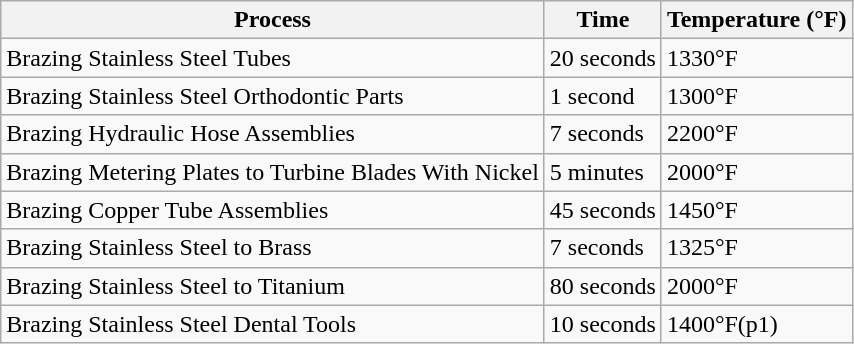<table class="wikitable">
<tr>
<th>Process</th>
<th>Time</th>
<th>Temperature (°F)</th>
</tr>
<tr>
<td>Brazing Stainless Steel Tubes</td>
<td>20 seconds</td>
<td>1330°F</td>
</tr>
<tr>
<td>Brazing Stainless Steel Orthodontic Parts</td>
<td>1 second</td>
<td>1300°F</td>
</tr>
<tr>
<td>Brazing Hydraulic Hose Assemblies</td>
<td>7 seconds</td>
<td>2200°F</td>
</tr>
<tr>
<td>Brazing Metering Plates to Turbine Blades With Nickel</td>
<td>5 minutes</td>
<td>2000°F</td>
</tr>
<tr>
<td>Brazing Copper Tube Assemblies</td>
<td>45 seconds</td>
<td>1450°F</td>
</tr>
<tr>
<td>Brazing Stainless Steel to Brass</td>
<td>7 seconds</td>
<td>1325°F</td>
</tr>
<tr>
<td>Brazing Stainless Steel to Titanium</td>
<td>80 seconds</td>
<td>2000°F</td>
</tr>
<tr>
<td>Brazing Stainless Steel Dental Tools</td>
<td>10 seconds</td>
<td>1400°F(p1)</td>
</tr>
</table>
